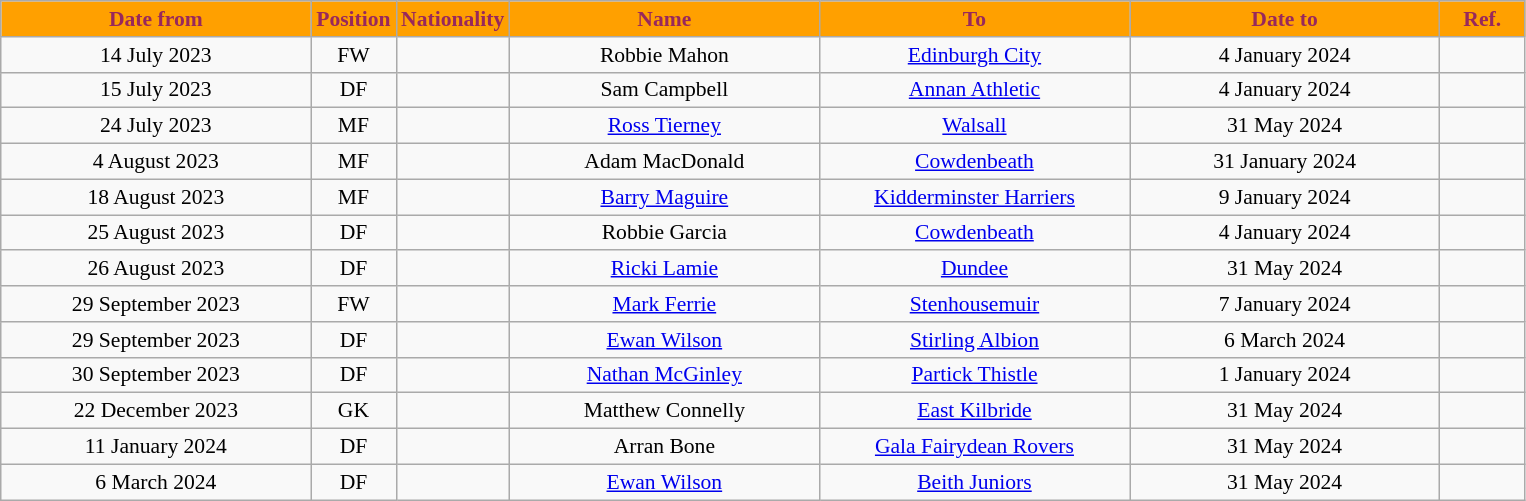<table class="wikitable"  style="text-align:center; font-size:90%; ">
<tr>
<th style="background:#ffa000; color:#98285c; width:200px;">Date from</th>
<th style="background:#ffa000; color:#98285c; width:50px;">Position</th>
<th style="background:#ffa000; color:#98285c; width:50px;">Nationality</th>
<th style="background:#ffa000; color:#98285c; width:200px;">Name</th>
<th style="background:#ffa000; color:#98285c; width:200px;">To</th>
<th style="background:#ffa000; color:#98285c; width:200px;">Date to</th>
<th style="background:#ffa000; color:#98285c; width:50px;">Ref.</th>
</tr>
<tr>
<td>14 July 2023</td>
<td>FW</td>
<td></td>
<td>Robbie Mahon</td>
<td><a href='#'>Edinburgh City</a></td>
<td>4 January 2024</td>
<td></td>
</tr>
<tr>
<td>15 July 2023</td>
<td>DF</td>
<td></td>
<td>Sam Campbell</td>
<td><a href='#'>Annan Athletic</a></td>
<td>4 January 2024</td>
<td></td>
</tr>
<tr>
<td>24 July 2023</td>
<td>MF</td>
<td></td>
<td><a href='#'>Ross Tierney</a></td>
<td><a href='#'>Walsall</a></td>
<td>31 May 2024</td>
<td></td>
</tr>
<tr>
<td>4 August 2023</td>
<td>MF</td>
<td></td>
<td>Adam MacDonald</td>
<td><a href='#'>Cowdenbeath</a></td>
<td>31 January 2024</td>
<td></td>
</tr>
<tr>
<td>18 August 2023</td>
<td>MF</td>
<td></td>
<td><a href='#'>Barry Maguire</a></td>
<td><a href='#'>Kidderminster Harriers</a></td>
<td>9 January 2024</td>
<td></td>
</tr>
<tr>
<td>25 August 2023</td>
<td>DF</td>
<td></td>
<td>Robbie Garcia</td>
<td><a href='#'>Cowdenbeath</a></td>
<td>4 January 2024</td>
<td></td>
</tr>
<tr>
<td>26 August 2023</td>
<td>DF</td>
<td></td>
<td><a href='#'>Ricki Lamie</a></td>
<td><a href='#'>Dundee</a></td>
<td>31 May 2024</td>
<td></td>
</tr>
<tr>
<td>29 September 2023</td>
<td>FW</td>
<td></td>
<td><a href='#'>Mark Ferrie</a></td>
<td><a href='#'>Stenhousemuir</a></td>
<td>7 January 2024</td>
<td></td>
</tr>
<tr>
<td>29 September 2023</td>
<td>DF</td>
<td></td>
<td><a href='#'>Ewan Wilson</a></td>
<td><a href='#'>Stirling Albion</a></td>
<td>6 March 2024</td>
<td></td>
</tr>
<tr>
<td>30 September 2023</td>
<td>DF</td>
<td></td>
<td><a href='#'>Nathan McGinley</a></td>
<td><a href='#'>Partick Thistle</a></td>
<td>1 January 2024</td>
<td></td>
</tr>
<tr>
<td>22 December 2023</td>
<td>GK</td>
<td></td>
<td>Matthew Connelly</td>
<td><a href='#'>East Kilbride</a></td>
<td>31 May 2024</td>
<td></td>
</tr>
<tr>
<td>11 January 2024</td>
<td>DF</td>
<td></td>
<td>Arran Bone</td>
<td><a href='#'>Gala Fairydean Rovers</a></td>
<td>31 May 2024</td>
<td></td>
</tr>
<tr>
<td>6 March 2024</td>
<td>DF</td>
<td></td>
<td><a href='#'>Ewan Wilson</a></td>
<td><a href='#'>Beith Juniors</a></td>
<td>31 May 2024</td>
<td></td>
</tr>
</table>
